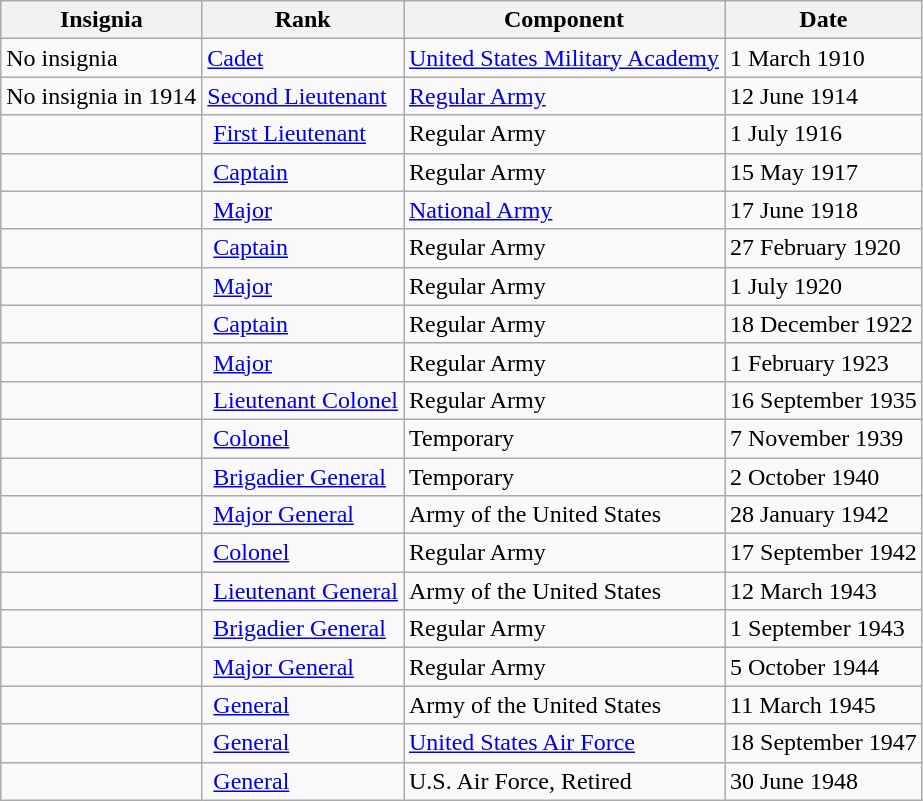<table class="wikitable">
<tr>
<th>Insignia</th>
<th>Rank</th>
<th>Component</th>
<th>Date</th>
</tr>
<tr>
<td>No insignia</td>
<td><a href='#'>Cadet</a></td>
<td><a href='#'>United States Military Academy</a></td>
<td>1 March 1910</td>
</tr>
<tr>
<td>No insignia in 1914</td>
<td><a href='#'>Second Lieutenant</a></td>
<td><a href='#'>Regular Army</a></td>
<td>12 June 1914</td>
</tr>
<tr>
<td></td>
<td> <a href='#'>First Lieutenant</a></td>
<td>Regular Army</td>
<td>1 July 1916</td>
</tr>
<tr>
<td></td>
<td> <a href='#'>Captain</a></td>
<td>Regular Army</td>
<td>15 May 1917</td>
</tr>
<tr>
<td></td>
<td> <a href='#'>Major</a></td>
<td><a href='#'>National Army</a></td>
<td>17 June 1918</td>
</tr>
<tr>
<td></td>
<td> <a href='#'>Captain</a></td>
<td>Regular Army</td>
<td>27 February 1920</td>
</tr>
<tr>
<td></td>
<td> <a href='#'>Major</a></td>
<td>Regular Army</td>
<td>1 July 1920</td>
</tr>
<tr>
<td></td>
<td> <a href='#'>Captain</a></td>
<td>Regular Army</td>
<td>18 December 1922</td>
</tr>
<tr>
<td></td>
<td> <a href='#'>Major</a></td>
<td>Regular Army</td>
<td>1 February 1923</td>
</tr>
<tr>
<td></td>
<td> <a href='#'>Lieutenant Colonel</a></td>
<td>Regular Army</td>
<td>16 September 1935</td>
</tr>
<tr>
<td></td>
<td> <a href='#'>Colonel</a></td>
<td>Temporary</td>
<td>7 November 1939</td>
</tr>
<tr>
<td></td>
<td> <a href='#'>Brigadier General</a></td>
<td>Temporary</td>
<td>2 October 1940</td>
</tr>
<tr>
<td></td>
<td> <a href='#'>Major General</a></td>
<td>Army of the United States</td>
<td>28 January 1942</td>
</tr>
<tr>
<td></td>
<td> <a href='#'>Colonel</a></td>
<td>Regular Army</td>
<td>17 September 1942</td>
</tr>
<tr>
<td></td>
<td> <a href='#'>Lieutenant General</a></td>
<td>Army of the United States</td>
<td>12 March 1943</td>
</tr>
<tr>
<td></td>
<td> <a href='#'>Brigadier General</a></td>
<td>Regular Army</td>
<td>1 September 1943</td>
</tr>
<tr>
<td></td>
<td> <a href='#'>Major General</a></td>
<td>Regular Army</td>
<td>5 October 1944</td>
</tr>
<tr>
<td></td>
<td> <a href='#'>General</a></td>
<td>Army of the United States</td>
<td>11 March 1945</td>
</tr>
<tr>
<td></td>
<td> <a href='#'>General</a></td>
<td><a href='#'>United States Air Force</a></td>
<td>18 September 1947</td>
</tr>
<tr>
<td></td>
<td> <a href='#'>General</a></td>
<td>U.S. Air Force, Retired</td>
<td>30 June 1948</td>
</tr>
</table>
